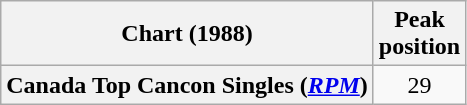<table class="wikitable plainrowheaders" style="text-align:center">
<tr>
<th>Chart (1988)</th>
<th>Peak<br>position</th>
</tr>
<tr>
<th scope="row">Canada Top Cancon Singles (<em><a href='#'>RPM</a></em>)</th>
<td>29</td>
</tr>
</table>
